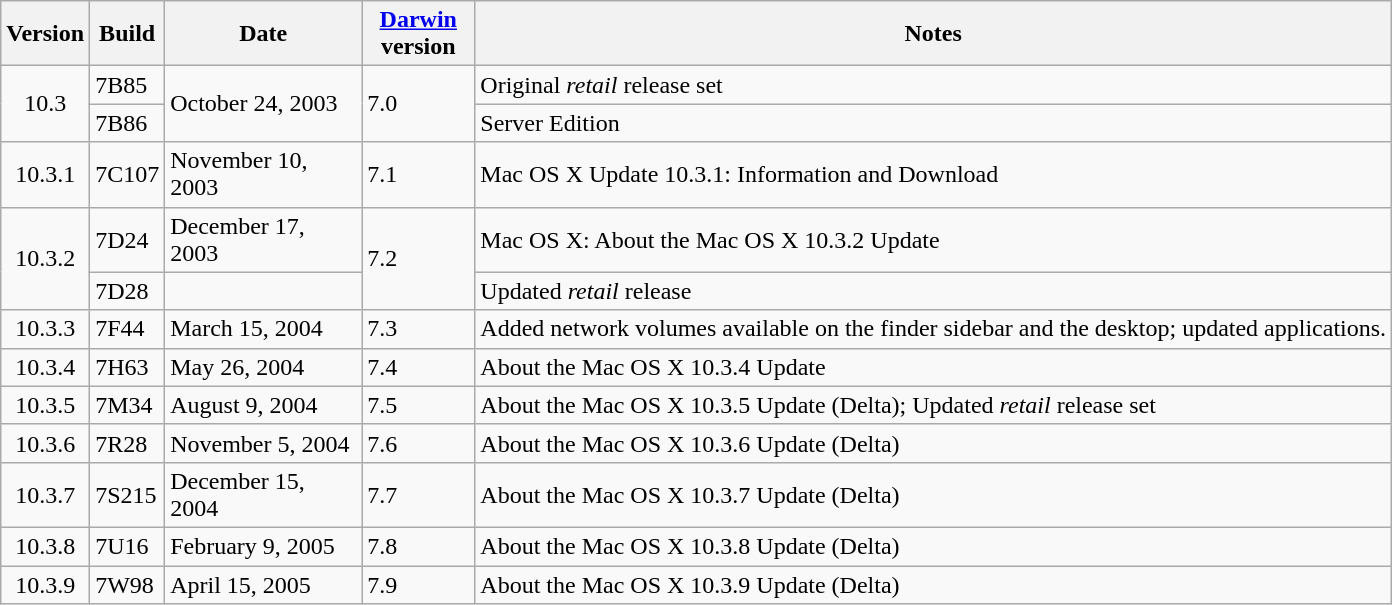<table class=wikitable>
<tr>
<th>Version</th>
<th>Build</th>
<th style=width:124px>Date</th>
<th style=width:68px><a href='#'>Darwin</a> version</th>
<th>Notes</th>
</tr>
<tr>
<td style=text-align:center rowspan=2>10.3</td>
<td>7B85</td>
<td rowspan=2>October 24, 2003</td>
<td rowspan=2>7.0</td>
<td>Original <em>retail</em> release set</td>
</tr>
<tr>
<td>7B86</td>
<td>Server Edition</td>
</tr>
<tr>
<td style=text-align:center>10.3.1</td>
<td>7C107</td>
<td>November 10, 2003</td>
<td>7.1</td>
<td>Mac OS X Update 10.3.1: Information and Download</td>
</tr>
<tr>
<td style=text-align:center rowspan=2>10.3.2</td>
<td>7D24</td>
<td>December 17, 2003</td>
<td rowspan=2>7.2</td>
<td>Mac OS X: About the Mac OS X 10.3.2 Update</td>
</tr>
<tr>
<td>7D28</td>
<td></td>
<td>Updated <em>retail</em> release</td>
</tr>
<tr>
<td style=text-align:center>10.3.3</td>
<td>7F44</td>
<td>March 15, 2004</td>
<td>7.3</td>
<td>Added network volumes available on the finder sidebar and the desktop; updated applications.</td>
</tr>
<tr>
<td style=text-align:center>10.3.4</td>
<td>7H63</td>
<td>May 26, 2004</td>
<td>7.4</td>
<td>About the Mac OS X 10.3.4 Update</td>
</tr>
<tr>
<td style=text-align:center>10.3.5</td>
<td>7M34</td>
<td>August 9, 2004</td>
<td>7.5</td>
<td>About the Mac OS X 10.3.5 Update (Delta); Updated <em>retail</em> release set</td>
</tr>
<tr>
<td style=text-align:center>10.3.6</td>
<td>7R28</td>
<td>November 5, 2004</td>
<td>7.6</td>
<td>About the Mac OS X 10.3.6 Update (Delta)</td>
</tr>
<tr>
<td style=text-align:center>10.3.7</td>
<td>7S215</td>
<td>December 15, 2004</td>
<td>7.7</td>
<td>About the Mac OS X 10.3.7 Update (Delta)</td>
</tr>
<tr>
<td style=text-align:center>10.3.8</td>
<td>7U16</td>
<td>February 9, 2005</td>
<td>7.8</td>
<td>About the Mac OS X 10.3.8 Update (Delta)</td>
</tr>
<tr>
<td style=text-align:center>10.3.9</td>
<td>7W98</td>
<td>April 15, 2005</td>
<td>7.9</td>
<td>About the Mac OS X 10.3.9 Update (Delta)</td>
</tr>
</table>
